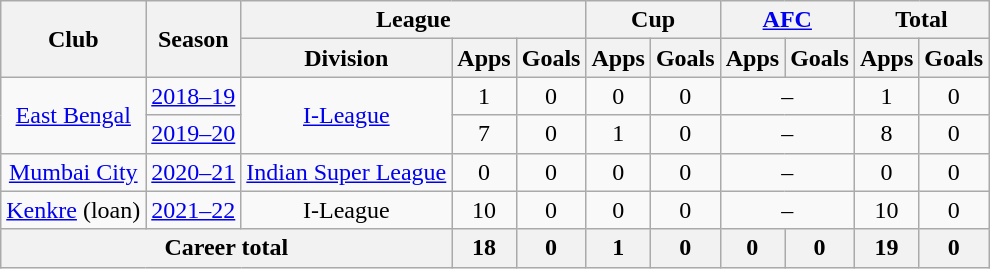<table class="wikitable" style="text-align: center;">
<tr>
<th rowspan="2">Club</th>
<th rowspan="2">Season</th>
<th colspan="3">League</th>
<th colspan="2">Cup</th>
<th colspan="2"><a href='#'>AFC</a></th>
<th colspan="2">Total</th>
</tr>
<tr>
<th>Division</th>
<th>Apps</th>
<th>Goals</th>
<th>Apps</th>
<th>Goals</th>
<th>Apps</th>
<th>Goals</th>
<th>Apps</th>
<th>Goals</th>
</tr>
<tr>
<td rowspan="2"><a href='#'>East Bengal</a></td>
<td><a href='#'>2018–19</a></td>
<td rowspan="2"><a href='#'>I-League</a></td>
<td>1</td>
<td>0</td>
<td>0</td>
<td>0</td>
<td colspan="2">–</td>
<td>1</td>
<td>0</td>
</tr>
<tr>
<td><a href='#'>2019–20</a></td>
<td>7</td>
<td>0</td>
<td>1</td>
<td>0</td>
<td colspan="2">–</td>
<td>8</td>
<td>0</td>
</tr>
<tr>
<td rowspan="1"><a href='#'>Mumbai City</a></td>
<td><a href='#'>2020–21</a></td>
<td rowspan="1"><a href='#'>Indian Super League</a></td>
<td>0</td>
<td>0</td>
<td>0</td>
<td>0</td>
<td colspan="2">–</td>
<td>0</td>
<td>0</td>
</tr>
<tr>
<td rowspan="1"><a href='#'>Kenkre</a> (loan)</td>
<td><a href='#'>2021–22</a></td>
<td rowspan="1">I-League</td>
<td>10</td>
<td>0</td>
<td>0</td>
<td>0</td>
<td colspan="2">–</td>
<td>10</td>
<td>0</td>
</tr>
<tr>
<th colspan="3">Career total</th>
<th>18</th>
<th>0</th>
<th>1</th>
<th>0</th>
<th>0</th>
<th>0</th>
<th>19</th>
<th>0</th>
</tr>
</table>
